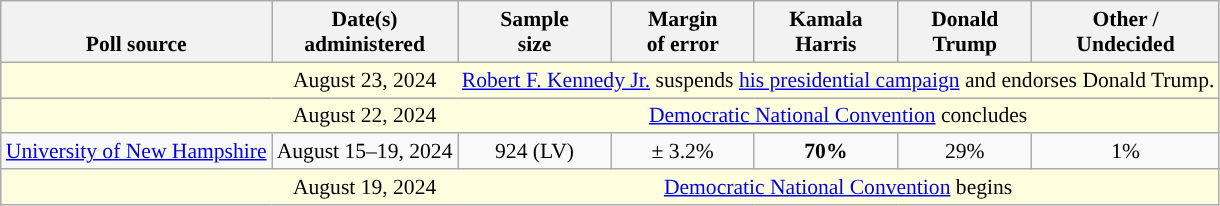<table class="wikitable sortable mw-datatable" style="font-size:90%;text-align:center;line-height:17px">
<tr valign=bottom>
<th>Poll source</th>
<th>Date(s)<br>administered</th>
<th>Sample<br>size</th>
<th>Margin<br>of error</th>
<th class="unsortable">Kamala<br>Harris<br></th>
<th class="unsortable">Donald<br>Trump<br></th>
<th class="unsortable">Other /<br>Undecided</th>
</tr>
<tr style="background:lightyellow;">
<td style="border-right-style:hidden;"></td>
<td style="border-right-style:hidden; " data-sort-value="2024-08-21">August 23, 2024</td>
<td colspan="5"><a href='#'>Robert F. Kennedy Jr.</a> suspends <a href='#'>his presidential campaign</a> and endorses Donald Trump.</td>
</tr>
<tr style="background:lightyellow;">
<td style="border-right-style:hidden;"></td>
<td style="border-right-style:hidden; " data-sort-value="2024-08-22">August 22, 2024</td>
<td colspan="5"><a href='#'>Democratic National Convention</a> concludes</td>
</tr>
<tr>
<td style="text-align:left;"><a href='#'>University of New Hampshire</a></td>
<td data-sort-value="2024-08-19">August 15–19, 2024</td>
<td>924 (LV)</td>
<td>± 3.2%</td>
<td style="color:black;background-color:"><strong>70%</strong></td>
<td>29%</td>
<td>1%</td>
</tr>
<tr style="background:lightyellow;">
<td style="border-right-style:hidden;"></td>
<td style="border-right-style:hidden; " data-sort-value="2024-08-19">August 19, 2024</td>
<td colspan="5"><a href='#'>Democratic National Convention</a> begins</td>
</tr>
</table>
